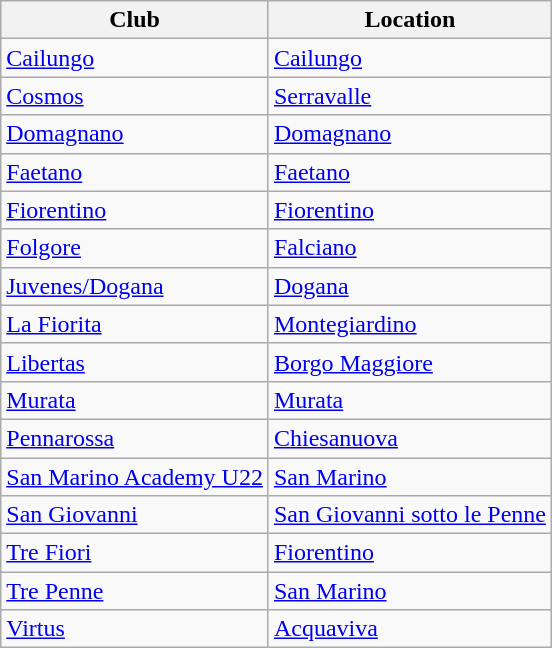<table class="wikitable sortable">
<tr>
<th>Club</th>
<th>Location</th>
</tr>
<tr>
<td><a href='#'>Cailungo</a></td>
<td><a href='#'>Cailungo</a></td>
</tr>
<tr>
<td><a href='#'>Cosmos</a></td>
<td><a href='#'>Serravalle</a></td>
</tr>
<tr>
<td><a href='#'>Domagnano</a></td>
<td><a href='#'>Domagnano</a></td>
</tr>
<tr>
<td><a href='#'>Faetano</a></td>
<td><a href='#'>Faetano</a></td>
</tr>
<tr>
<td><a href='#'>Fiorentino</a></td>
<td><a href='#'>Fiorentino</a></td>
</tr>
<tr>
<td><a href='#'>Folgore</a></td>
<td><a href='#'>Falciano</a></td>
</tr>
<tr>
<td><a href='#'>Juvenes/Dogana</a></td>
<td><a href='#'>Dogana</a></td>
</tr>
<tr>
<td><a href='#'>La Fiorita</a></td>
<td><a href='#'>Montegiardino</a></td>
</tr>
<tr>
<td><a href='#'>Libertas</a></td>
<td><a href='#'>Borgo Maggiore</a></td>
</tr>
<tr>
<td><a href='#'>Murata</a></td>
<td><a href='#'>Murata</a></td>
</tr>
<tr>
<td><a href='#'>Pennarossa</a></td>
<td><a href='#'>Chiesanuova</a></td>
</tr>
<tr>
<td><a href='#'>San Marino Academy U22</a></td>
<td><a href='#'>San Marino</a></td>
</tr>
<tr>
<td><a href='#'>San Giovanni</a></td>
<td><a href='#'>San Giovanni sotto le Penne</a></td>
</tr>
<tr>
<td><a href='#'>Tre Fiori</a></td>
<td><a href='#'>Fiorentino</a></td>
</tr>
<tr>
<td><a href='#'>Tre Penne</a></td>
<td><a href='#'>San Marino</a></td>
</tr>
<tr>
<td><a href='#'>Virtus</a></td>
<td><a href='#'>Acquaviva</a></td>
</tr>
</table>
